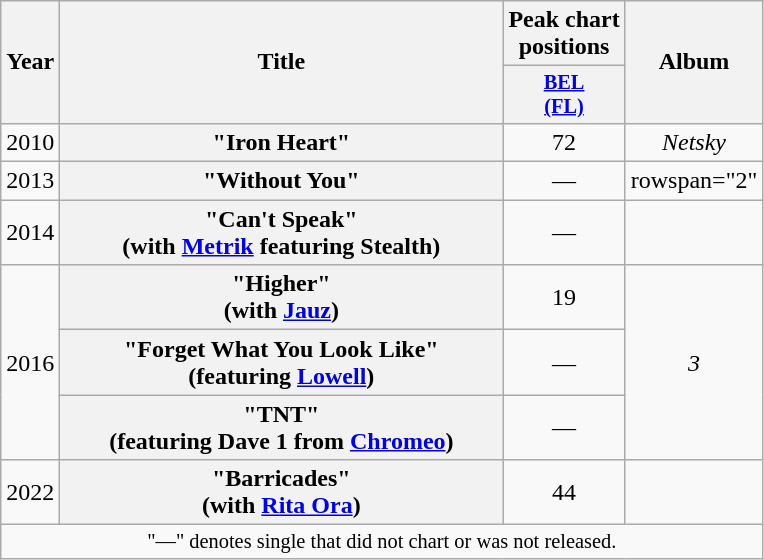<table class="wikitable plainrowheaders" style="text-align:center;" border="1">
<tr>
<th scope="col" rowspan="2" style="width:1em;">Year</th>
<th scope="col" rowspan="2" style="width:18em;">Title</th>
<th scope="col" colspan="1">Peak chart<br>positions</th>
<th scope="col" rowspan="2">Album</th>
</tr>
<tr>
<th scope="col" style="width:3em;font-size:85%;"><a href='#'>BEL<br>(FL)</a><br></th>
</tr>
<tr>
<td>2010</td>
<th scope="row">"Iron Heart"</th>
<td>72</td>
<td><em>Netsky</em></td>
</tr>
<tr>
<td>2013</td>
<th scope="row">"Without You"</th>
<td>—</td>
<td>rowspan="2" </td>
</tr>
<tr>
<td>2014</td>
<th scope="row">"Can't Speak"<br><span>(with <a href='#'>Metrik</a> featuring Stealth)</span></th>
<td>—</td>
</tr>
<tr>
<td rowspan="3">2016</td>
<th scope="row">"Higher"<br><span>(with <a href='#'>Jauz</a>)</span></th>
<td>19</td>
<td rowspan="3"><em>3</em></td>
</tr>
<tr>
<th scope="row">"Forget What You Look Like"<br><span>(featuring <a href='#'>Lowell</a>)</span></th>
<td>—</td>
</tr>
<tr>
<th scope="row">"TNT"<br><span>(featuring Dave 1 from <a href='#'>Chromeo</a>)</span></th>
<td>—</td>
</tr>
<tr>
<td>2022</td>
<th scope="row">"Barricades"<br><span>(with <a href='#'>Rita Ora</a>)</span></th>
<td>44</td>
<td></td>
</tr>
<tr>
<td colspan="14" style="font-size:85%">"—" denotes single that did not chart or was not released.</td>
</tr>
</table>
